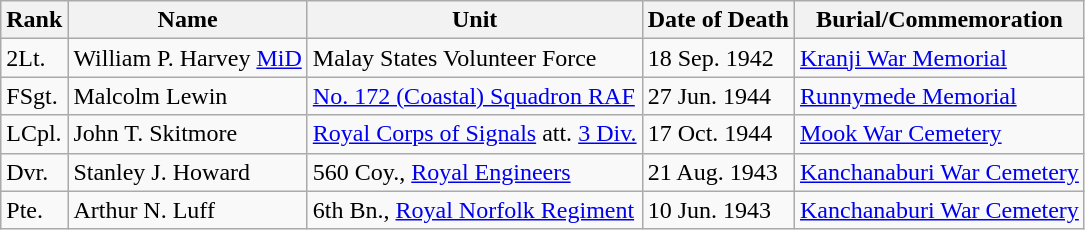<table class="wikitable">
<tr>
<th>Rank</th>
<th>Name</th>
<th>Unit</th>
<th>Date of Death</th>
<th>Burial/Commemoration</th>
</tr>
<tr>
<td>2Lt.</td>
<td>William P. Harvey <a href='#'>MiD</a></td>
<td>Malay States Volunteer Force</td>
<td>18 Sep. 1942</td>
<td><a href='#'>Kranji War Memorial</a></td>
</tr>
<tr>
<td>FSgt.</td>
<td>Malcolm Lewin</td>
<td><a href='#'>No. 172 (Coastal) Squadron RAF</a></td>
<td>27 Jun. 1944</td>
<td><a href='#'>Runnymede Memorial</a></td>
</tr>
<tr>
<td>LCpl.</td>
<td>John T. Skitmore</td>
<td><a href='#'>Royal Corps of Signals</a> att. <a href='#'>3 Div.</a></td>
<td>17 Oct. 1944</td>
<td><a href='#'>Mook War Cemetery</a></td>
</tr>
<tr>
<td>Dvr.</td>
<td>Stanley J. Howard</td>
<td>560 Coy., <a href='#'>Royal Engineers</a></td>
<td>21 Aug. 1943</td>
<td><a href='#'>Kanchanaburi War Cemetery</a></td>
</tr>
<tr>
<td>Pte.</td>
<td>Arthur N. Luff</td>
<td>6th Bn., <a href='#'>Royal Norfolk Regiment</a></td>
<td>10 Jun. 1943</td>
<td><a href='#'>Kanchanaburi War Cemetery</a></td>
</tr>
</table>
